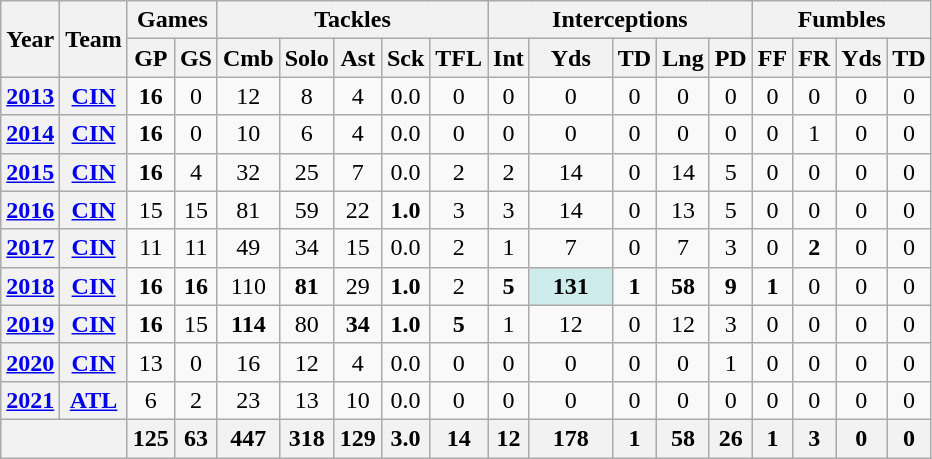<table class="wikitable" style="text-align:center">
<tr>
<th rowspan="2">Year</th>
<th rowspan="2">Team</th>
<th colspan="2">Games</th>
<th colspan="5">Tackles</th>
<th colspan="5">Interceptions</th>
<th colspan="4">Fumbles</th>
</tr>
<tr>
<th>GP</th>
<th>GS</th>
<th>Cmb</th>
<th>Solo</th>
<th>Ast</th>
<th>Sck</th>
<th>TFL</th>
<th>Int</th>
<th>Yds</th>
<th>TD</th>
<th>Lng</th>
<th>PD</th>
<th>FF</th>
<th>FR</th>
<th>Yds</th>
<th>TD</th>
</tr>
<tr>
<th><a href='#'>2013</a></th>
<th><a href='#'>CIN</a></th>
<td><strong>16</strong></td>
<td>0</td>
<td>12</td>
<td>8</td>
<td>4</td>
<td>0.0</td>
<td>0</td>
<td>0</td>
<td>0</td>
<td>0</td>
<td>0</td>
<td>0</td>
<td>0</td>
<td>0</td>
<td>0</td>
<td>0</td>
</tr>
<tr>
<th><a href='#'>2014</a></th>
<th><a href='#'>CIN</a></th>
<td><strong>16</strong></td>
<td>0</td>
<td>10</td>
<td>6</td>
<td>4</td>
<td>0.0</td>
<td>0</td>
<td>0</td>
<td>0</td>
<td>0</td>
<td>0</td>
<td>0</td>
<td>0</td>
<td>1</td>
<td>0</td>
<td>0</td>
</tr>
<tr>
<th><a href='#'>2015</a></th>
<th><a href='#'>CIN</a></th>
<td><strong>16</strong></td>
<td>4</td>
<td>32</td>
<td>25</td>
<td>7</td>
<td>0.0</td>
<td>2</td>
<td>2</td>
<td>14</td>
<td>0</td>
<td>14</td>
<td>5</td>
<td>0</td>
<td>0</td>
<td>0</td>
<td>0</td>
</tr>
<tr>
<th><a href='#'>2016</a></th>
<th><a href='#'>CIN</a></th>
<td>15</td>
<td>15</td>
<td>81</td>
<td>59</td>
<td>22</td>
<td><strong>1.0</strong></td>
<td>3</td>
<td>3</td>
<td>14</td>
<td>0</td>
<td>13</td>
<td>5</td>
<td>0</td>
<td>0</td>
<td>0</td>
<td>0</td>
</tr>
<tr>
<th><a href='#'>2017</a></th>
<th><a href='#'>CIN</a></th>
<td>11</td>
<td>11</td>
<td>49</td>
<td>34</td>
<td>15</td>
<td>0.0</td>
<td>2</td>
<td>1</td>
<td>7</td>
<td>0</td>
<td>7</td>
<td>3</td>
<td>0</td>
<td><strong>2</strong></td>
<td>0</td>
<td>0</td>
</tr>
<tr>
<th><a href='#'>2018</a></th>
<th><a href='#'>CIN</a></th>
<td><strong>16</strong></td>
<td><strong>16</strong></td>
<td>110</td>
<td><strong>81</strong></td>
<td>29</td>
<td><strong>1.0</strong></td>
<td>2</td>
<td><strong>5</strong></td>
<td style="background:#cfecec; width:3em;"><strong>131</strong></td>
<td><strong>1</strong></td>
<td><strong>58</strong></td>
<td><strong>9</strong></td>
<td><strong>1</strong></td>
<td>0</td>
<td>0</td>
<td>0</td>
</tr>
<tr>
<th><a href='#'>2019</a></th>
<th><a href='#'>CIN</a></th>
<td><strong>16</strong></td>
<td>15</td>
<td><strong>114</strong></td>
<td>80</td>
<td><strong>34</strong></td>
<td><strong>1.0</strong></td>
<td><strong>5</strong></td>
<td>1</td>
<td>12</td>
<td>0</td>
<td>12</td>
<td>3</td>
<td>0</td>
<td>0</td>
<td>0</td>
<td>0</td>
</tr>
<tr>
<th><a href='#'>2020</a></th>
<th><a href='#'>CIN</a></th>
<td>13</td>
<td>0</td>
<td>16</td>
<td>12</td>
<td>4</td>
<td>0.0</td>
<td>0</td>
<td>0</td>
<td>0</td>
<td>0</td>
<td>0</td>
<td>1</td>
<td>0</td>
<td>0</td>
<td>0</td>
<td>0</td>
</tr>
<tr>
<th><a href='#'>2021</a></th>
<th><a href='#'>ATL</a></th>
<td>6</td>
<td>2</td>
<td>23</td>
<td>13</td>
<td>10</td>
<td>0.0</td>
<td>0</td>
<td>0</td>
<td>0</td>
<td>0</td>
<td>0</td>
<td>0</td>
<td>0</td>
<td>0</td>
<td>0</td>
<td>0</td>
</tr>
<tr>
<th colspan="2"></th>
<th>125</th>
<th>63</th>
<th>447</th>
<th>318</th>
<th>129</th>
<th>3.0</th>
<th>14</th>
<th>12</th>
<th>178</th>
<th>1</th>
<th>58</th>
<th>26</th>
<th>1</th>
<th>3</th>
<th>0</th>
<th>0</th>
</tr>
</table>
